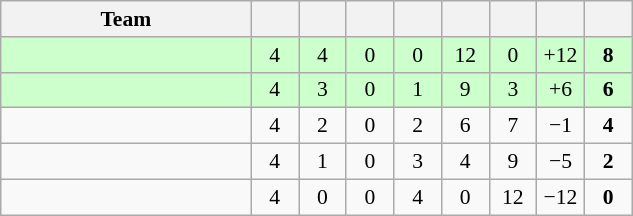<table class="wikitable" style="text-align: center; font-size:90% ">
<tr>
<th width=160>Team</th>
<th width=25></th>
<th width=25></th>
<th width=25></th>
<th width=25></th>
<th width=25></th>
<th width=25></th>
<th width=25></th>
<th width=25></th>
</tr>
<tr bgcolor=ccffcc>
<td align=left></td>
<td>4</td>
<td>4</td>
<td>0</td>
<td>0</td>
<td>12</td>
<td>0</td>
<td>+12</td>
<td><strong>8</strong></td>
</tr>
<tr bgcolor=ccffcc>
<td align=left></td>
<td>4</td>
<td>3</td>
<td>0</td>
<td>1</td>
<td>9</td>
<td>3</td>
<td>+6</td>
<td><strong>6</strong></td>
</tr>
<tr>
<td align=left></td>
<td>4</td>
<td>2</td>
<td>0</td>
<td>2</td>
<td>6</td>
<td>7</td>
<td>−1</td>
<td><strong>4</strong></td>
</tr>
<tr>
<td align=left></td>
<td>4</td>
<td>1</td>
<td>0</td>
<td>3</td>
<td>4</td>
<td>9</td>
<td>−5</td>
<td><strong>2</strong></td>
</tr>
<tr>
<td align=left></td>
<td>4</td>
<td>0</td>
<td>0</td>
<td>4</td>
<td>0</td>
<td>12</td>
<td>−12</td>
<td><strong>0</strong></td>
</tr>
</table>
